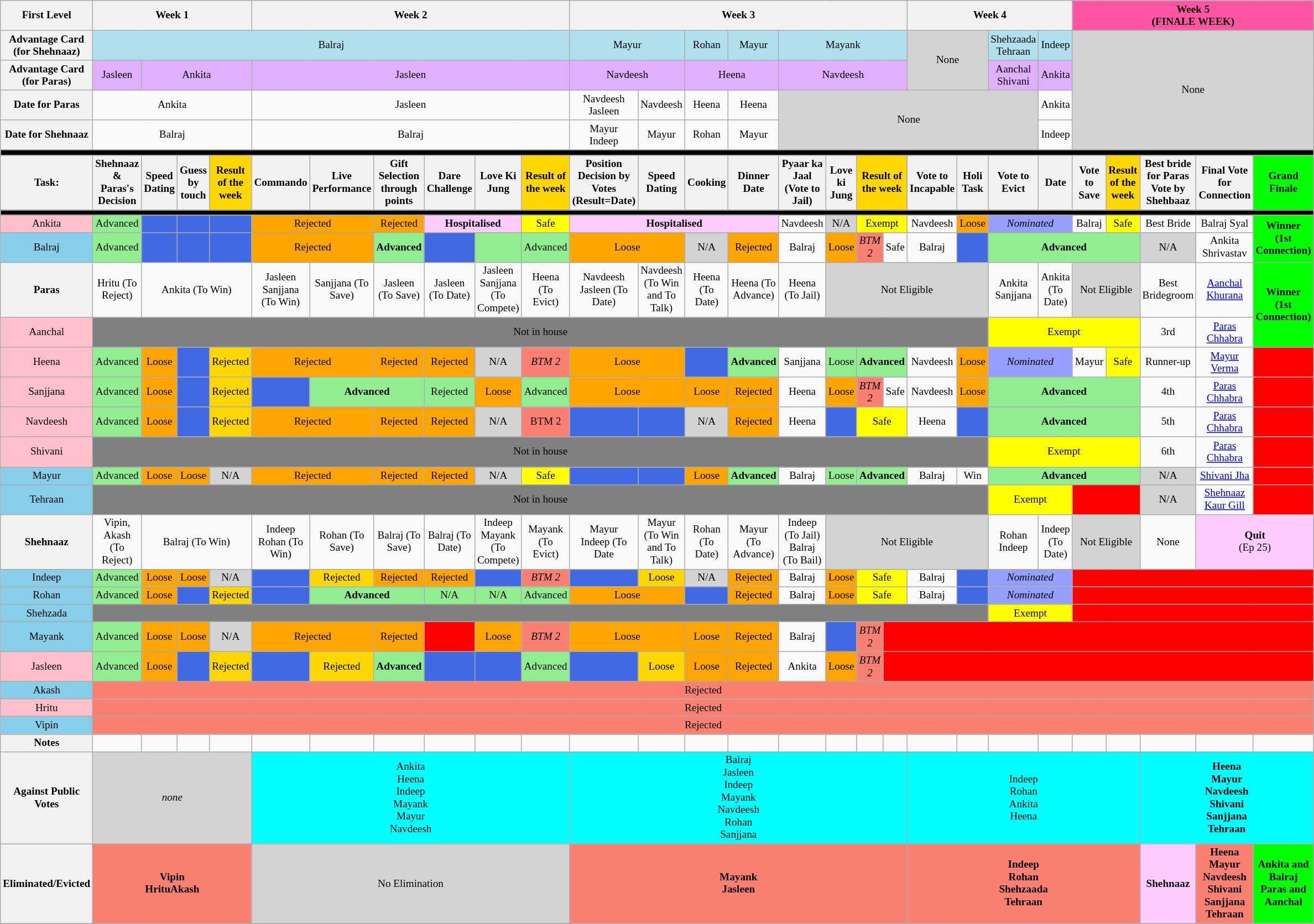<table class="wikitable" style="text-align:center; width:100%; font-size:80%; line-height:15px;">
<tr>
<th style="width: 5%;"><strong>First Level</strong></th>
<th colspan="4" style="width: 5%;">Week 1</th>
<th colspan="6">Week 2</th>
<th colspan="8">Week 3</th>
<th colspan="4">Week 4</th>
<td colspan="5" bgcolor=	#FF55A3><strong>Week 5</strong><br><strong>(FINALE WEEK)</strong></td>
</tr>
<tr>
<th>Advantage Card (for Shehnaaz)</th>
<td colspan="10" bgcolor="	bittersweet">Balraj</td>
<td colspan="2" bgcolor="	bittersweet">Mayur</td>
<td bgcolor="bittersweet">Rohan</td>
<td bgcolor="bittersweet">Mayur</td>
<td colspan="4" bgcolor="bittersweet">Mayank</td>
<td colspan="2" rowspan="2" bgcolor="lightgrey">None</td>
<td bgcolor=bittersweet>Shehzaada<br>Tehraan</td>
<td bgcolor=bittersweet>Indeep</td>
<td colspan="5" rowspan="4" bgcolor="lightgrey">None</td>
</tr>
<tr>
<th>Advantage Card (for Paras)</th>
<td bgcolor="#E0B0FF">Jasleen</td>
<td colspan="3" bgcolor="	#E0B0FF">Ankita</td>
<td colspan="6" bgcolor="	#E0B0FF">Jasleen</td>
<td colspan="2" bgcolor="	#E0B0FF">Navdeesh</td>
<td colspan="2" bgcolor="	#E0B0FF">Heena</td>
<td colspan="4" bgcolor="	#E0B0FF">Navdeesh</td>
<td bgcolor="#E0B0FF">Aanchal<br>Shivani</td>
<td bgcolor="#E0B0FF">Ankita</td>
</tr>
<tr>
<th>Date for Paras</th>
<td colspan="4">Ankita</td>
<td colspan="6">Jasleen</td>
<td>Navdeesh<br>Jasleen</td>
<td>Navdeesh</td>
<td>Heena</td>
<td>Heena</td>
<td colspan="7" rowspan="2" bgcolor="lightgrey">None</td>
<td>Ankita</td>
</tr>
<tr>
<th>Date for Shehnaaz</th>
<td colspan="4">Balraj</td>
<td colspan="6">Balraj</td>
<td>Mayur<br>Indeep</td>
<td>Mayur</td>
<td>Rohan</td>
<td>Mayur</td>
<td>Indeep</td>
</tr>
<tr>
<td colspan="28" bgcolor="black"></td>
</tr>
<tr>
<th>Task:</th>
<th>Shehnaaz & Paras's Decision</th>
<th>Speed Dating</th>
<th>Guess by touch</th>
<td bgcolor="gold"><strong>Result of the week</strong></td>
<th>Commando</th>
<th>Live Performance</th>
<th>Gift Selection through points</th>
<th>Dare Challenge</th>
<th>Love Ki Jung</th>
<td bgcolor="gold"><strong>Result of the week</strong></td>
<th>Position Decision by Votes (Result=Date)</th>
<th>Speed Dating</th>
<th>Cooking</th>
<th>Dinner Date</th>
<th>Pyaar ka Jaal<br>(Vote to Jail)</th>
<th>Love ki Jung</th>
<td colspan="2" bgcolor="gold"><strong>Result of the week</strong></td>
<th>Vote to Incapable</th>
<th>Holi Task</th>
<th>Vote to Evict</th>
<th>Date</th>
<th>Vote to Save</th>
<td bgcolor="gold"><strong>Result of the week</strong></td>
<th>Best bride for Paras<br>Vote by Shehbaaz</th>
<th>Final Vote for Connection</th>
<td bgcolor=lime><strong>Grand Finale</strong></td>
</tr>
<tr>
<td colspan="28" bgcolor="black"></td>
</tr>
<tr>
<td bgcolor="pink">Ankita</td>
<td bgcolor="lightgreen">Advanced</td>
<td bgcolor="royalblue"><strong></strong></td>
<td bgcolor="royalblue"><strong></strong></td>
<td bgcolor="royalblue"><strong></strong></td>
<td colspan="2" bgcolor="orange">Rejected</td>
<td bgcolor="orange">Rejected</td>
<td colspan="2" bgcolor="#fcf"><strong>Hospitalised</strong></td>
<td bgcolor="yellow">Safe</td>
<td colspan="4" bgcolor="#fcf"><strong>Hospitalised</strong></td>
<td>Navdeesh</td>
<td bgcolor="lightgrey">N/A</td>
<td colspan="2" bgcolor="yellow">Exempt</td>
<td>Navdeesh</td>
<td bgcolor="orange">Loose</td>
<td colspan="2" bgcolor="#959FFD"><em>Nominated</em></td>
<td>Balraj</td>
<td bgcolor="yellow">Safe</td>
<td>Best Bride</td>
<td>Balraj Syal</td>
<td rowspan="2" bgcolor=lime><strong>Winner<br>(1st Connection)</strong></td>
</tr>
<tr>
<td bgcolor="skyblue">Balraj</td>
<td bgcolor="lightgreen">Advanced</td>
<td bgcolor="royalblue"><strong></strong></td>
<td bgcolor="royalblue"><strong></strong></td>
<td bgcolor="royalblue"><strong></strong></td>
<td colspan="2" bgcolor="orange">Rejected</td>
<td bgcolor="lightgreen"><strong>Advanced</strong></td>
<td bgcolor="royalblue"><strong></strong></td>
<td bgcolor="lightgreen"><strong></strong></td>
<td bgcolor="lightgreen">Advanced</td>
<td colspan="2" bgcolor="orange">Loose</td>
<td bgcolor="lightgrey">N/A</td>
<td bgcolor="orange">Rejected</td>
<td>Balraj</td>
<td bgcolor="orange">Loose</td>
<td bgcolor="salmon"><em>BTM 2</em></td>
<td>Safe</td>
<td>Balraj</td>
<td bgcolor="royalblue"><strong></strong></td>
<td colspan="4" bgcolor="lightgreen"><strong>Advanced</strong></td>
<td bgcolor="lightgrey">N/A</td>
<td>Ankita Shrivastav</td>
</tr>
<tr>
<th>Paras</th>
<td>Hritu (To Reject)</td>
<td colspan="3">Ankita (To Win)</td>
<td>Jasleen<br>Sanjjana (To Win)</td>
<td>Sanjjana (To Save)</td>
<td>Jasleen (To Save)</td>
<td>Jasleen (To Date)</td>
<td>Jasleen Sanjjana (To Compete)</td>
<td>Heena (To Evict)</td>
<td>Navdeesh<br>Jasleen (To Date)</td>
<td>Navdeesh (To Win and To Talk)</td>
<td>Heena (To Date)</td>
<td>Heena (To Advance)</td>
<td>Heena (To Jail)</td>
<td colspan="5" bgcolor="lightgrey">Not Eligible</td>
<td>Ankita<br>Sanjjana</td>
<td>Ankita (To Date)</td>
<td colspan="2" bgcolor="lightgrey">Not Eligible</td>
<td>Best Bridegroom</td>
<td><a href='#'>Aanchal Khurana</a></td>
<td rowspan="2" bgcolor=lime><strong>Winner<br>(1st Connection)</strong></td>
</tr>
<tr>
<td bgcolor="pink">Aanchal</td>
<td colspan="20" bgcolor="grey">Not in house</td>
<td colspan="4" bgcolor="yellow">Exempt</td>
<td>3rd</td>
<td><a href='#'>Paras Chhabra</a></td>
</tr>
<tr>
<td bgcolor="pink">Heena</td>
<td bgcolor="lightgreen">Advanced</td>
<td bgcolor="orange">Loose</td>
<td bgcolor="royalblue"><strong></strong></td>
<td bgcolor="gold">Rejected</td>
<td colspan="2" bgcolor="orange">Rejected</td>
<td bgcolor="orange">Rejected</td>
<td bgcolor="orange">Rejected</td>
<td bgcolor="lightgrey">N/A</td>
<td bgcolor="salmon"><em>BTM 2</em></td>
<td colspan="2" bgcolor="orange">Loose</td>
<td bgcolor="royalblue"><strong></strong></td>
<td bgcolor="lightgreen"><strong>Advanced</strong></td>
<td>Sanjjana</td>
<td bgcolor="lightgreen">Loose</td>
<td colspan="2" bgcolor="lightgreen"><strong>Advanced</strong></td>
<td>Navdeesh</td>
<td bgcolor="orange">Loose</td>
<td colspan="2" bgcolor="#959FFD"><em>Nominated</em></td>
<td>Mayur</td>
<td bgcolor="yellow">Safe</td>
<td>Runner-up</td>
<td><a href='#'>Mayur Verma</a></td>
<td bgcolor="red"></td>
</tr>
<tr>
<td bgcolor="pink">Sanjjana</td>
<td bgcolor="lightgreen">Advanced</td>
<td bgcolor="orange">Loose</td>
<td bgcolor="royalblue"><strong></strong></td>
<td bgcolor="gold">Rejected</td>
<td bgcolor="royalblue"><strong></strong></td>
<td colspan="2" bgcolor="lightgreen"><strong>Advanced</strong></td>
<td bgcolor="lightgreen">Rejected</td>
<td bgcolor="orange">Loose</td>
<td bgcolor="lightgreen">Advanced</td>
<td colspan="2" bgcolor="orange">Loose</td>
<td bgcolor="orange">Loose</td>
<td bgcolor="orange">Rejected</td>
<td>Heena</td>
<td bgcolor="orange">Loose</td>
<td bgcolor="salmon"><em>BTM 2</em></td>
<td>Safe</td>
<td>Navdeesh</td>
<td bgcolor="orange">Loose</td>
<td colspan="4" bgcolor="lightgreen"><strong>Advanced</strong></td>
<td>4th</td>
<td><a href='#'>Paras Chhabra</a></td>
<td bgcolor="red"></td>
</tr>
<tr>
<td bgcolor="pink">Navdeesh</td>
<td bgcolor="lightgreen">Advanced</td>
<td bgcolor="orange">Loose</td>
<td bgcolor="royalblue"><strong></strong></td>
<td bgcolor="gold">Rejected</td>
<td colspan="2" bgcolor="orange">Rejected</td>
<td bgcolor="orange">Rejected</td>
<td bgcolor="orange">Rejected</td>
<td bgcolor="lightgrey">N/A</td>
<td bgcolor="salmon">BTM 2</td>
<td bgcolor="royalblue"><strong></strong></td>
<td bgcolor="royalblue"><strong></strong></td>
<td bgcolor="lightgrey">N/A</td>
<td bgcolor="orange">Rejected</td>
<td>Heena</td>
<td bgcolor="royalblue"><strong></strong></td>
<td colspan="2" bgcolor="yellow">Safe</td>
<td>Heena</td>
<td bgcolor="royalblue"><strong></strong></td>
<td colspan="4" bgcolor="lightgreen"><strong>Advanced</strong></td>
<td>5th</td>
<td><a href='#'>Paras Chhabra</a></td>
<td bgcolor="red"></td>
</tr>
<tr>
<td bgcolor=pink>Shivani</td>
<td colspan="20" bgcolor="grey">Not in house</td>
<td colspan="4" bgcolor="yellow">Exempt</td>
<td>6th</td>
<td><a href='#'>Paras Chhabra</a></td>
<td bgcolor="red"></td>
</tr>
<tr>
<td bgcolor="skyblue">Mayur</td>
<td bgcolor="lightgreen">Advanced</td>
<td bgcolor="orange">Loose</td>
<td bgcolor="orange">Loose</td>
<td bgcolor="lightgrey">N/A</td>
<td colspan="2" bgcolor="orange">Rejected</td>
<td bgcolor="orange">Rejected</td>
<td bgcolor="orange">Rejected</td>
<td bgcolor="lightgrey">N/A</td>
<td bgcolor="yellow">Safe</td>
<td bgcolor="royalblue"><strong></strong></td>
<td bgcolor="royalblue"><strong></strong></td>
<td bgcolor="orange">Loose</td>
<td bgcolor="lightgreen"><strong>Advanced</strong></td>
<td>Balraj</td>
<td bgcolor="lightgreen">Loose</td>
<td colspan="2" bgcolor="lightgreen"><strong>Advanced</strong></td>
<td>Balraj</td>
<td>Win</td>
<td colspan="4" bgcolor="lightgreen"><strong>Advanced</strong></td>
<td bgcolor=lightgrey>N/A</td>
<td><a href='#'>Shivani Jha</a></td>
<td bgcolor="red"></td>
</tr>
<tr>
<td bgcolor="skyblue">Tehraan</td>
<td colspan="20" bgcolor="grey">Not in house</td>
<td colspan="2" bgcolor="yellow">Exempt</td>
<td colspan="2" bgcolor="red"></td>
<td bgcolor="lightgrey">N/A</td>
<td><a href='#'>Shehnaaz Kaur Gill</a></td>
<td bgcolor="red"></td>
</tr>
<tr>
<th>Shehnaaz</th>
<td>Vipin, Akash (To Reject)</td>
<td colspan="3">Balraj (To Win)</td>
<td>Indeep<br>Rohan (To Win)</td>
<td>Rohan (To Save)</td>
<td>Balraj (To Save)</td>
<td>Balraj (To Date)</td>
<td>Indeep Mayank (To Compete)</td>
<td>Mayank (To Evict)</td>
<td>Mayur<br>Indeep (To Date</td>
<td>Mayur (To Win and To Talk)</td>
<td>Rohan (To Date)</td>
<td>Mayur (To Advance)</td>
<td>Indeep (To Jail)<br>Balraj (To Bail)</td>
<td colspan="5" bgcolor="lightgrey">Not Eligible</td>
<td>Rohan<br>Indeep</td>
<td>Indeep (To Date)</td>
<td colspan="2" bgcolor="lightgrey">Not Eligible</td>
<td>None</td>
<td colspan=2 bgcolor=#fcf><strong>Quit</strong><br>(Ep 25)</td>
</tr>
<tr>
<td bgcolor="skyblue">Indeep</td>
<td bgcolor="lightgreen">Advanced</td>
<td bgcolor="orange">Loose</td>
<td bgcolor="orange">Loose</td>
<td bgcolor="lightgrey">N/A</td>
<td bgcolor="royalblue"><strong></strong></td>
<td bgcolor="gold">Rejected</td>
<td bgcolor="orange">Rejected</td>
<td bgcolor="orange">Rejected</td>
<td bgcolor="royalblue"><strong></strong></td>
<td bgcolor="salmon"><em>BTM 2</em></td>
<td bgcolor="royalblue"><strong></strong></td>
<td bgcolor="gold">Loose</td>
<td bgcolor="lightgrey">N/A</td>
<td bgcolor="orange">Rejected</td>
<td>Balraj</td>
<td bgcolor="orange">Loose</td>
<td colspan="2" bgcolor="yellow">Safe</td>
<td>Balraj</td>
<td bgcolor="royalblue"><strong></strong></td>
<td colspan="2"  bgcolor="#959FFD"><em>Nominated</em></td>
<td colspan="5" bgcolor="red"></td>
</tr>
<tr>
<td bgcolor="skyblue">Rohan</td>
<td bgcolor="lightgreen">Advanced</td>
<td bgcolor="orange">Loose</td>
<td bgcolor="royalblue"><strong></strong></td>
<td bgcolor="gold">Rejected</td>
<td bgcolor="royalblue"><strong></strong></td>
<td colspan="2" bgcolor="lightgreen"><strong>Advanced</strong></td>
<td bgcolor="lightgreen">N/A</td>
<td bgcolor="lightgreen">N/A</td>
<td bgcolor="lightgreen">Advanced</td>
<td colspan="2" bgcolor="orange">Loose</td>
<td bgcolor="royalblue"><strong></strong></td>
<td bgcolor="orange">Rejected</td>
<td>Balraj</td>
<td bgcolor="orange">Loose</td>
<td colspan="2" bgcolor="yellow">Safe</td>
<td>Balraj</td>
<td bgcolor="royalblue"><strong></strong></td>
<td colspan="2"  bgcolor="#959FFD"><em>Nominated</em></td>
<td colspan="5" bgcolor="red"></td>
</tr>
<tr>
<td bgcolor=skyblue>Shehzada</td>
<td colspan="20" bgcolor="grey"></td>
<td colspan="2" bgcolor=yellow>Exempt</td>
<td colspan="5" bgcolor="red"></td>
</tr>
<tr>
<td bgcolor="skyblue">Mayank</td>
<td bgcolor="lightgreen">Advanced</td>
<td bgcolor="orange">Loose</td>
<td bgcolor="orange">Loose</td>
<td bgcolor="lightgrey">N/A</td>
<td colspan="2" bgcolor="orange">Rejected</td>
<td bgcolor="orange">Rejected</td>
<td bgcolor="red"><strong></strong></td>
<td bgcolor="orange">Loose</td>
<td bgcolor="salmon"><em>BTM 2</em></td>
<td colspan=2 bgcolor="orange">Loose</td>
<td bgcolor="orange">Loose</td>
<td bgcolor="orange">Rejected</td>
<td>Balraj</td>
<td bgcolor="royalblue"><strong></strong></td>
<td bgcolor=salmon><em>BTM 2</em></td>
<td colspan="10" bgcolor="red"></td>
</tr>
<tr>
<td bgcolor="pink">Jasleen</td>
<td bgcolor="lightgreen">Advanced</td>
<td bgcolor="orange">Loose</td>
<td bgcolor="royalblue"><strong></strong></td>
<td bgcolor="gold">Rejected</td>
<td bgcolor="royalblue"><strong></strong></td>
<td bgcolor="gold">Rejected</td>
<td bgcolor="lightgreen"><strong>Advanced</strong></td>
<td bgcolor="royalblue"><strong></strong></td>
<td bgcolor="royalblue"><strong></strong></td>
<td bgcolor="lightgreen">Advanced</td>
<td bgcolor="royalblue"><strong></strong></td>
<td bgcolor="gold">Loose</td>
<td bgcolor="orange">Loose</td>
<td bgcolor="orange">Rejected</td>
<td>Ankita</td>
<td bgcolor="orange">Loose</td>
<td bgcolor=salmon><em>BTM 2</em></td>
<td colspan="10" bgcolor="red"></td>
</tr>
<tr>
<td bgcolor="skyblue">Akash</td>
<td colspan="27" bgcolor="salmon">Rejected</td>
</tr>
<tr>
<td bgcolor="pink">Hritu</td>
<td colspan="27" bgcolor="salmon">Rejected</td>
</tr>
<tr>
<td bgcolor="skyblue">Vipin</td>
<td colspan="27" bgcolor="salmon">Rejected</td>
</tr>
<tr>
<th>Notes</th>
<td></td>
<td></td>
<td></td>
<td></td>
<td></td>
<td></td>
<td></td>
<td></td>
<td></td>
<td></td>
<td></td>
<td></td>
<td></td>
<td></td>
<td></td>
<td></td>
<td></td>
<td></td>
<td></td>
<td></td>
<td></td>
<td></td>
<td></td>
<td></td>
<td></td>
<td></td>
<td></td>
</tr>
<tr>
<th>Against Public Votes</th>
<td colspan="4" bgcolor=lightgrey><em>none</em></td>
<td bgcolor=cyan colspan=6>Ankita<br>Heena<br>Indeep<br>Mayank<br>Mayur<br>Navdeesh</td>
<td colspan="8" bgcolor="cyan">Balraj<br>Jasleen<br>Indeep<br>Mayank<br>Navdeesh<br>Rohan<br>Sanjjana</td>
<td colspan="6" bgcolor="cyan">Indeep <br>Rohan <br> Ankita <br> Heena</td>
<td colspan="3" bgcolor="cyan"><strong>Heena</strong> <br><strong>Mayur</strong> <br> <strong>Navdeesh</strong><br><strong>Shivani</strong><br><strong>Sanjjana</strong><br> <strong>Tehraan</strong></td>
</tr>
<tr>
<th>Eliminated/Evicted</th>
<td colspan="4" bgcolor="salmon"><strong>Vipin</strong><br><strong>Hritu</strong><strong>Akash</strong></td>
<td colspan="6" bgcolor=lightgrey>No Elimination</td>
<td colspan="8" bgcolor="salmon"><strong>Mayank</strong><br><strong>Jasleen</strong></td>
<td colspan="6" bgcolor="salmon"><strong>Indeep</strong> <br><strong>Rohan</strong> <br> <strong>Shehzaada</strong> <br> <strong>Tehraan</strong></td>
<td bgcolor=#fcf><strong>Shehnaaz</strong></td>
<td bgcolor="salmon"><strong>Heena</strong> <br><strong>Mayur</strong> <br> <strong>Navdeesh</strong><br><strong>Shivani</strong><br><strong>Sanjjana</strong><br> <strong>Tehraan</strong></td>
<td bgcolor=lime><strong>Ankita and Balraj</strong><br><strong>Paras and Aanchal</strong></td>
</tr>
<tr>
</tr>
</table>
